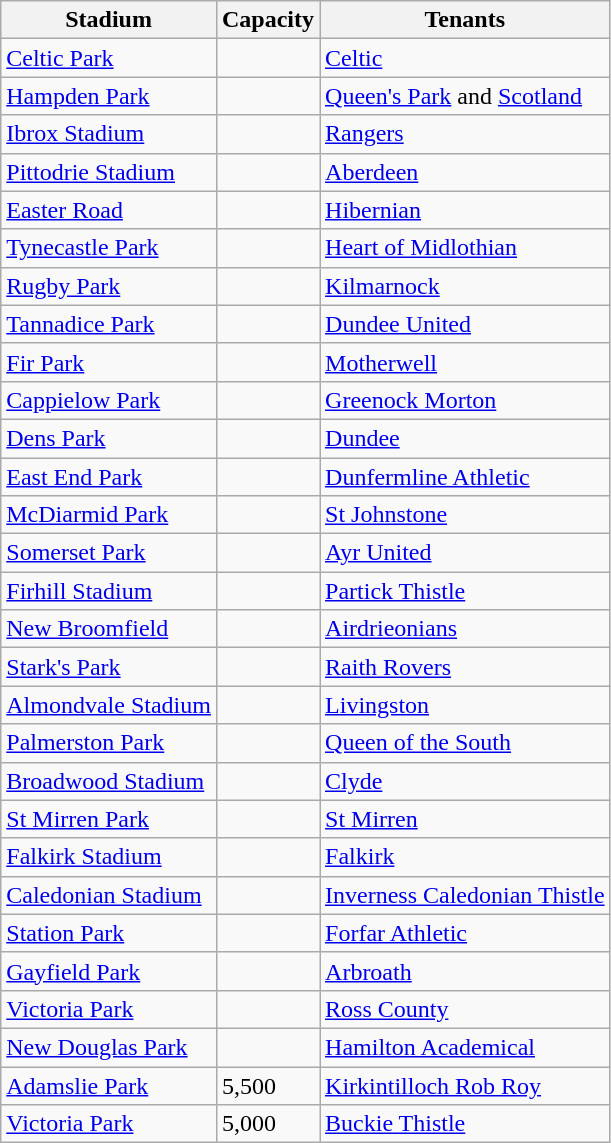<table class="wikitable sortable">
<tr>
<th>Stadium</th>
<th>Capacity</th>
<th>Tenants</th>
</tr>
<tr>
<td><a href='#'>Celtic Park</a></td>
<td></td>
<td><a href='#'>Celtic</a></td>
</tr>
<tr>
<td><a href='#'>Hampden Park</a></td>
<td></td>
<td><a href='#'>Queen's Park</a> and <a href='#'>Scotland</a></td>
</tr>
<tr>
<td><a href='#'>Ibrox Stadium</a></td>
<td></td>
<td><a href='#'>Rangers</a></td>
</tr>
<tr>
<td><a href='#'>Pittodrie Stadium</a></td>
<td></td>
<td><a href='#'>Aberdeen</a></td>
</tr>
<tr>
<td><a href='#'>Easter Road</a></td>
<td></td>
<td><a href='#'>Hibernian</a></td>
</tr>
<tr>
<td><a href='#'>Tynecastle Park</a></td>
<td></td>
<td><a href='#'>Heart of Midlothian</a></td>
</tr>
<tr>
<td><a href='#'>Rugby Park</a></td>
<td></td>
<td><a href='#'>Kilmarnock</a></td>
</tr>
<tr>
<td><a href='#'>Tannadice Park</a></td>
<td></td>
<td><a href='#'>Dundee United</a></td>
</tr>
<tr>
<td><a href='#'>Fir Park</a></td>
<td></td>
<td><a href='#'>Motherwell</a></td>
</tr>
<tr>
<td><a href='#'>Cappielow Park</a></td>
<td></td>
<td><a href='#'>Greenock Morton</a></td>
</tr>
<tr>
<td><a href='#'>Dens Park</a></td>
<td></td>
<td><a href='#'>Dundee</a></td>
</tr>
<tr>
<td><a href='#'>East End Park</a></td>
<td></td>
<td><a href='#'>Dunfermline Athletic</a></td>
</tr>
<tr>
<td><a href='#'>McDiarmid Park</a></td>
<td></td>
<td><a href='#'>St Johnstone</a></td>
</tr>
<tr>
<td><a href='#'>Somerset Park</a></td>
<td></td>
<td><a href='#'>Ayr United</a></td>
</tr>
<tr>
<td><a href='#'>Firhill Stadium</a></td>
<td></td>
<td><a href='#'>Partick Thistle</a></td>
</tr>
<tr>
<td><a href='#'>New Broomfield</a></td>
<td></td>
<td><a href='#'>Airdrieonians</a></td>
</tr>
<tr>
<td><a href='#'>Stark's Park</a></td>
<td></td>
<td><a href='#'>Raith Rovers</a></td>
</tr>
<tr>
<td><a href='#'>Almondvale Stadium</a></td>
<td></td>
<td><a href='#'>Livingston</a></td>
</tr>
<tr>
<td><a href='#'>Palmerston Park</a></td>
<td></td>
<td><a href='#'>Queen of the South</a></td>
</tr>
<tr>
<td><a href='#'>Broadwood Stadium</a></td>
<td></td>
<td><a href='#'>Clyde</a></td>
</tr>
<tr>
<td><a href='#'>St Mirren Park</a></td>
<td></td>
<td><a href='#'>St Mirren</a></td>
</tr>
<tr>
<td><a href='#'>Falkirk Stadium</a></td>
<td></td>
<td><a href='#'>Falkirk</a></td>
</tr>
<tr>
<td><a href='#'>Caledonian Stadium</a></td>
<td></td>
<td><a href='#'>Inverness Caledonian Thistle</a></td>
</tr>
<tr>
<td><a href='#'>Station Park</a></td>
<td></td>
<td><a href='#'>Forfar Athletic</a></td>
</tr>
<tr>
<td><a href='#'>Gayfield Park</a></td>
<td></td>
<td><a href='#'>Arbroath</a></td>
</tr>
<tr>
<td><a href='#'>Victoria Park</a></td>
<td></td>
<td><a href='#'>Ross County</a></td>
</tr>
<tr>
<td><a href='#'>New Douglas Park</a></td>
<td></td>
<td><a href='#'>Hamilton Academical</a></td>
</tr>
<tr>
<td><a href='#'>Adamslie Park</a></td>
<td>5,500</td>
<td><a href='#'>Kirkintilloch Rob Roy</a></td>
</tr>
<tr>
<td><a href='#'>Victoria Park</a></td>
<td>5,000</td>
<td><a href='#'>Buckie Thistle</a></td>
</tr>
</table>
